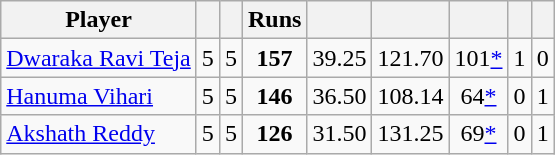<table class="wikitable sortable" style="text-align: center;">
<tr>
<th class="unsortable">Player</th>
<th></th>
<th></th>
<th>Runs</th>
<th></th>
<th></th>
<th></th>
<th></th>
<th></th>
</tr>
<tr>
<td style="text-align:left"><a href='#'>Dwaraka Ravi Teja</a></td>
<td style="text-align:left">5</td>
<td>5</td>
<td><strong>157</strong></td>
<td>39.25</td>
<td>121.70</td>
<td>101<a href='#'>*</a></td>
<td>1</td>
<td>0</td>
</tr>
<tr>
<td style="text-align:left"><a href='#'>Hanuma Vihari</a></td>
<td style="text-align:left">5</td>
<td>5</td>
<td><strong>146</strong></td>
<td>36.50</td>
<td>108.14</td>
<td>64<a href='#'>*</a></td>
<td>0</td>
<td>1</td>
</tr>
<tr>
<td style="text-align:left"><a href='#'>Akshath Reddy</a></td>
<td style="text-align:left">5</td>
<td>5</td>
<td><strong>126</strong></td>
<td>31.50</td>
<td>131.25</td>
<td>69<a href='#'>*</a></td>
<td>0</td>
<td>1</td>
</tr>
</table>
